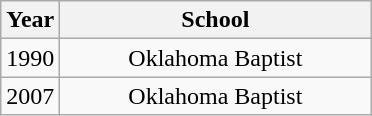<table class="wikitable" style=text-align:center>
<tr>
<th>Year</th>
<th width=200>School</th>
</tr>
<tr>
<td>1990</td>
<td>Oklahoma Baptist</td>
</tr>
<tr>
<td>2007</td>
<td>Oklahoma Baptist</td>
</tr>
</table>
